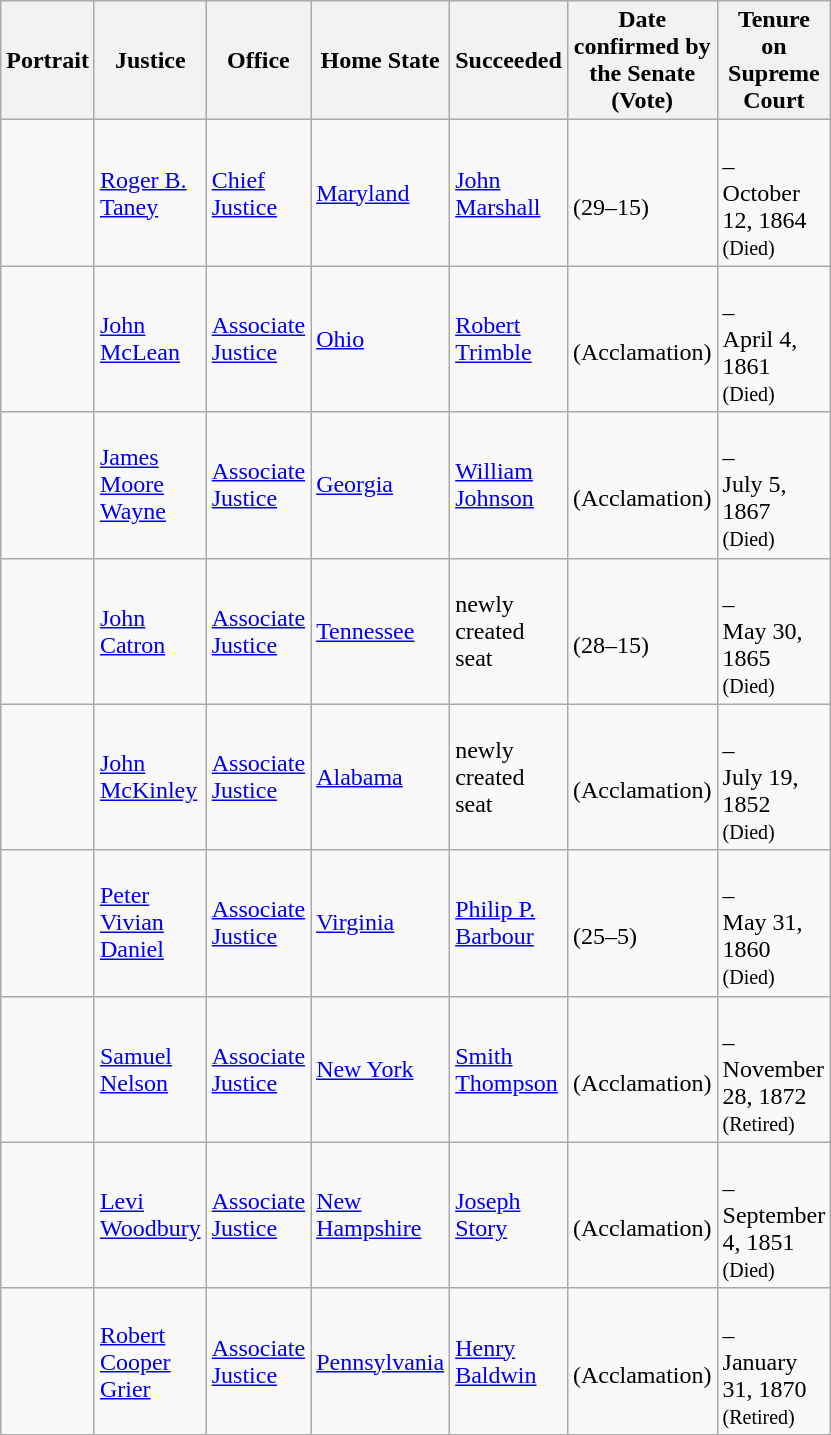<table class="wikitable sortable">
<tr>
<th scope="col" style="width: 10px;">Portrait</th>
<th scope="col" style="width: 10px;">Justice</th>
<th scope="col" style="width: 10px;">Office</th>
<th scope="col" style="width: 10px;">Home State</th>
<th scope="col" style="width: 10px;">Succeeded</th>
<th scope="col" style="width: 10px;">Date confirmed by the Senate<br>(Vote)</th>
<th scope="col" style="width: 10px;">Tenure on Supreme Court</th>
</tr>
<tr>
<td></td>
<td><a href='#'>Roger B. Taney</a></td>
<td><a href='#'>Chief Justice</a></td>
<td><a href='#'>Maryland</a></td>
<td><a href='#'>John Marshall</a></td>
<td><br>(29–15)</td>
<td><br>–<br>October 12, 1864<br><small>(Died)</small></td>
</tr>
<tr>
<td></td>
<td><a href='#'>John McLean</a></td>
<td><a href='#'>Associate Justice</a></td>
<td><a href='#'>Ohio</a></td>
<td><a href='#'>Robert Trimble</a></td>
<td><br>(Acclamation)</td>
<td><br>–<br>April 4, 1861<br><small>(Died)</small></td>
</tr>
<tr>
<td></td>
<td><a href='#'>James Moore Wayne</a></td>
<td><a href='#'>Associate Justice</a></td>
<td><a href='#'>Georgia</a></td>
<td><a href='#'>William Johnson</a></td>
<td><br>(Acclamation)</td>
<td><br>–<br>July 5, 1867<br><small>(Died)</small></td>
</tr>
<tr>
<td></td>
<td><a href='#'>John Catron</a></td>
<td><a href='#'>Associate Justice</a></td>
<td><a href='#'>Tennessee</a></td>
<td>newly created seat</td>
<td><br>(28–15)</td>
<td><br>–<br>May 30, 1865<br><small>(Died)</small></td>
</tr>
<tr>
<td></td>
<td><a href='#'>John McKinley</a></td>
<td><a href='#'>Associate Justice</a></td>
<td><a href='#'>Alabama</a></td>
<td>newly created seat</td>
<td><br>(Acclamation)</td>
<td><br>–<br>July 19, 1852<br><small>(Died)</small></td>
</tr>
<tr>
<td></td>
<td><a href='#'>Peter Vivian Daniel</a></td>
<td><a href='#'>Associate Justice</a></td>
<td><a href='#'>Virginia</a></td>
<td><a href='#'>Philip P. Barbour</a></td>
<td><br>(25–5)</td>
<td><br>–<br>May 31, 1860<br><small>(Died)</small></td>
</tr>
<tr>
<td></td>
<td><a href='#'>Samuel Nelson</a></td>
<td><a href='#'>Associate Justice</a></td>
<td><a href='#'>New York</a></td>
<td><a href='#'>Smith Thompson</a></td>
<td><br>(Acclamation)</td>
<td><br>–<br>November 28, 1872<br><small>(Retired)</small></td>
</tr>
<tr>
<td></td>
<td><a href='#'>Levi Woodbury</a></td>
<td><a href='#'>Associate Justice</a></td>
<td><a href='#'>New Hampshire</a></td>
<td><a href='#'>Joseph Story</a></td>
<td><br>(Acclamation)</td>
<td><br>–<br>September 4, 1851<br><small>(Died)</small></td>
</tr>
<tr>
<td></td>
<td><a href='#'>Robert Cooper Grier</a></td>
<td><a href='#'>Associate Justice</a></td>
<td><a href='#'>Pennsylvania</a></td>
<td><a href='#'>Henry Baldwin</a></td>
<td><br>(Acclamation)</td>
<td><br>–<br>January 31, 1870<br><small>(Retired)</small></td>
</tr>
<tr>
</tr>
</table>
